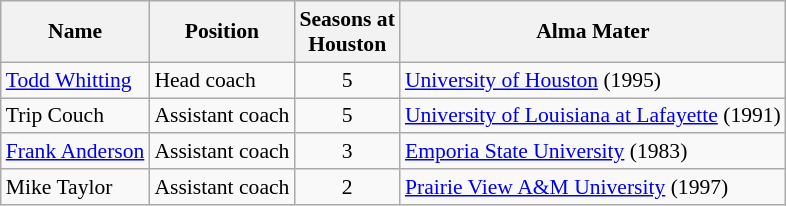<table class="wikitable" border="1" style="font-size:90%;">
<tr>
<th>Name</th>
<th>Position</th>
<th>Seasons at<br>Houston</th>
<th>Alma Mater</th>
</tr>
<tr>
<td><a href='#'>Todd Whitting</a></td>
<td>Head coach</td>
<td align=center>5</td>
<td><a href='#'>University of Houston</a> (1995)</td>
</tr>
<tr>
<td>Trip Couch</td>
<td>Assistant coach</td>
<td align=center>5</td>
<td><a href='#'>University of Louisiana at Lafayette</a> (1991)</td>
</tr>
<tr>
<td><a href='#'>Frank Anderson</a></td>
<td>Assistant coach</td>
<td align=center>3</td>
<td><a href='#'>Emporia State University</a> (1983)</td>
</tr>
<tr>
<td>Mike Taylor</td>
<td>Assistant coach</td>
<td align=center>2</td>
<td><a href='#'>Prairie View A&M University</a> (1997)</td>
</tr>
</table>
